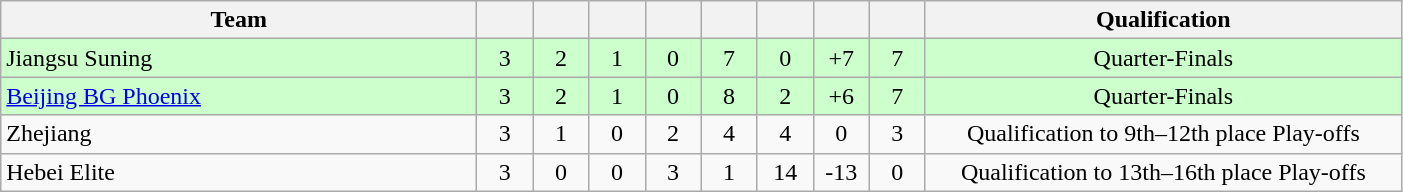<table class="wikitable" style="text-align:center;">
<tr>
<th width=310>Team</th>
<th width=30></th>
<th width=30></th>
<th width=30></th>
<th width=30></th>
<th width=30></th>
<th width=30></th>
<th width=30></th>
<th width=30></th>
<th width=310>Qualification</th>
</tr>
<tr bgcolor="#ccffcc">
<td align="left">Jiangsu Suning</td>
<td>3</td>
<td>2</td>
<td>1</td>
<td>0</td>
<td>7</td>
<td>0</td>
<td>+7</td>
<td>7</td>
<td>Quarter-Finals</td>
</tr>
<tr bgcolor="#ccffcc">
<td align="left"><a href='#'>Beijing BG Phoenix</a></td>
<td>3</td>
<td>2</td>
<td>1</td>
<td>0</td>
<td>8</td>
<td>2</td>
<td>+6</td>
<td>7</td>
<td>Quarter-Finals</td>
</tr>
<tr bgcolor=>
<td align="left">Zhejiang</td>
<td>3</td>
<td>1</td>
<td>0</td>
<td>2</td>
<td>4</td>
<td>4</td>
<td>0</td>
<td>3</td>
<td>Qualification to 9th–12th place Play-offs</td>
</tr>
<tr bgcolor=>
<td align="left">Hebei Elite</td>
<td>3</td>
<td>0</td>
<td>0</td>
<td>3</td>
<td>1</td>
<td>14</td>
<td>-13</td>
<td>0</td>
<td>Qualification to 13th–16th place Play-offs</td>
</tr>
</table>
